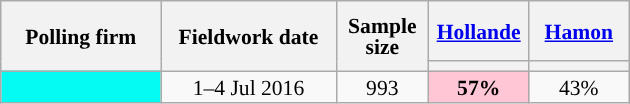<table class="wikitable sortable" style="text-align:center;font-size:90%;line-height:14px;">
<tr style="height:40px;">
<th style="width:100px;" rowspan="2">Polling firm</th>
<th style="width:110px;" rowspan="2">Fieldwork date</th>
<th style="width:55px;" rowspan="2">Sample<br>size</th>
<th class="unsortable" style="width:60px;"><a href='#'>Hollande</a><br></th>
<th class="unsortable" style="width:60px;"><a href='#'>Hamon</a><br></th>
</tr>
<tr>
<th style="background:"></th>
<th style="background:"></th>
</tr>
<tr>
<td style="background:#04FBF4;"></td>
<td data-sort-value="2016-07-04">1–4 Jul 2016</td>
<td>993</td>
<td style="background:#FFC6D5;"><strong>57%</strong></td>
<td>43%</td>
</tr>
</table>
